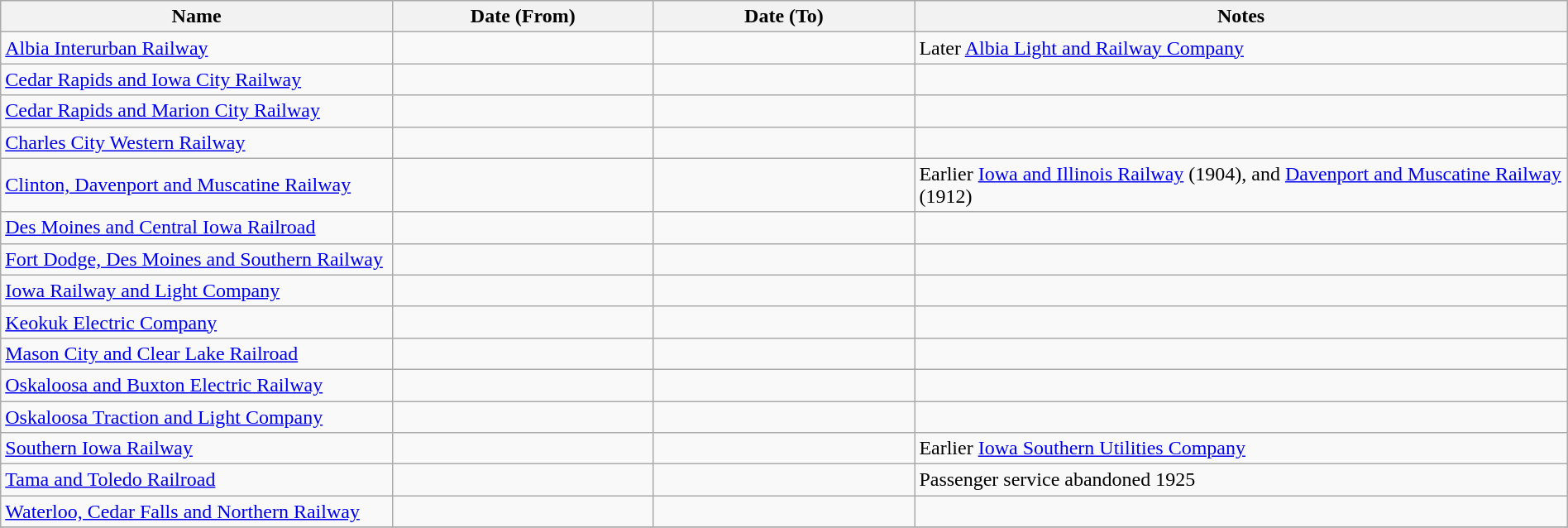<table class="wikitable sortable" width=100%>
<tr>
<th width=15%>Name</th>
<th width=10%>Date (From)</th>
<th width=10%>Date (To)</th>
<th class="unsortable" width=25%>Notes</th>
</tr>
<tr>
<td><a href='#'>Albia Interurban Railway</a></td>
<td></td>
<td></td>
<td>Later <a href='#'>Albia Light and Railway Company</a></td>
</tr>
<tr>
<td><a href='#'>Cedar Rapids and Iowa City Railway</a></td>
<td></td>
<td></td>
<td></td>
</tr>
<tr>
<td><a href='#'>Cedar Rapids and Marion City Railway</a></td>
<td></td>
<td></td>
<td></td>
</tr>
<tr>
<td><a href='#'>Charles City Western Railway</a></td>
<td></td>
<td></td>
<td></td>
</tr>
<tr>
<td><a href='#'>Clinton, Davenport and Muscatine Railway</a></td>
<td></td>
<td></td>
<td>Earlier <a href='#'>Iowa and Illinois Railway</a> (1904), and <a href='#'>Davenport and Muscatine Railway</a> (1912)</td>
</tr>
<tr>
<td><a href='#'>Des Moines and Central Iowa Railroad</a></td>
<td></td>
<td></td>
<td></td>
</tr>
<tr>
<td><a href='#'>Fort Dodge, Des Moines and Southern Railway</a></td>
<td></td>
<td></td>
<td></td>
</tr>
<tr>
<td><a href='#'>Iowa Railway and Light Company</a></td>
<td></td>
<td></td>
<td></td>
</tr>
<tr>
<td><a href='#'>Keokuk Electric Company</a></td>
<td></td>
<td></td>
<td></td>
</tr>
<tr>
<td><a href='#'>Mason City and Clear Lake Railroad</a></td>
<td></td>
<td></td>
<td></td>
</tr>
<tr>
<td><a href='#'>Oskaloosa and Buxton Electric Railway</a></td>
<td></td>
<td></td>
<td></td>
</tr>
<tr>
<td><a href='#'>Oskaloosa Traction and Light Company</a></td>
<td></td>
<td></td>
<td></td>
</tr>
<tr>
<td><a href='#'>Southern Iowa Railway</a></td>
<td></td>
<td></td>
<td>Earlier <a href='#'>Iowa Southern Utilities Company</a></td>
</tr>
<tr>
<td><a href='#'>Tama and Toledo Railroad</a></td>
<td></td>
<td></td>
<td>Passenger service abandoned 1925</td>
</tr>
<tr>
<td><a href='#'>Waterloo, Cedar Falls and Northern Railway</a></td>
<td></td>
<td></td>
<td></td>
</tr>
<tr>
</tr>
</table>
